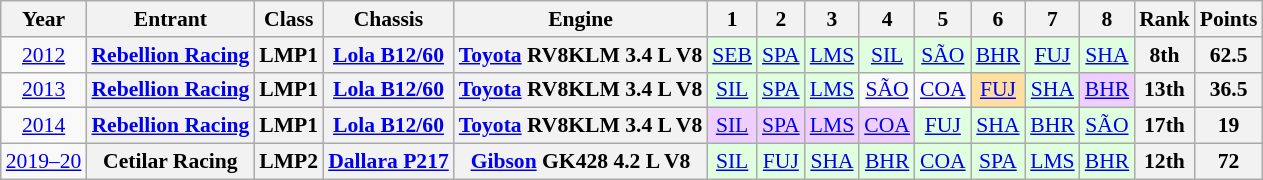<table class="wikitable" style="text-align:center; font-size:90%">
<tr>
<th>Year</th>
<th>Entrant</th>
<th>Class</th>
<th>Chassis</th>
<th>Engine</th>
<th>1</th>
<th>2</th>
<th>3</th>
<th>4</th>
<th>5</th>
<th>6</th>
<th>7</th>
<th>8</th>
<th>Rank</th>
<th>Points</th>
</tr>
<tr>
<td><a href='#'>2012</a></td>
<th><a href='#'>Rebellion Racing</a></th>
<th>LMP1</th>
<th><a href='#'>Lola B12/60</a></th>
<th><a href='#'>Toyota</a> RV8KLM 3.4 L V8</th>
<td style="background:#DFFFDF;"><a href='#'>SEB</a><br></td>
<td style="background:#DFFFDF;"><a href='#'>SPA</a><br></td>
<td style="background:#DFFFDF;"><a href='#'>LMS</a><br></td>
<td style="background:#DFFFDF;"><a href='#'>SIL</a><br></td>
<td style="background:#DFFFDF;"><a href='#'>SÃO</a><br></td>
<td style="background:#DFFFDF;"><a href='#'>BHR</a><br></td>
<td style="background:#DFFFDF;"><a href='#'>FUJ</a><br></td>
<td style="background:#DFFFDF;"><a href='#'>SHA</a><br></td>
<th>8th</th>
<th>62.5</th>
</tr>
<tr>
<td><a href='#'>2013</a></td>
<th><a href='#'>Rebellion Racing</a></th>
<th>LMP1</th>
<th><a href='#'>Lola B12/60</a></th>
<th><a href='#'>Toyota</a> RV8KLM 3.4 L V8</th>
<td style="background:#DFFFDF;"><a href='#'>SIL</a><br></td>
<td style="background:#DFFFDF;"><a href='#'>SPA</a><br></td>
<td style="background:#DFFFDF;"><a href='#'>LMS</a><br></td>
<td><a href='#'>SÃO</a></td>
<td><a href='#'>COA</a></td>
<td style="background:#FFDF9F;"><a href='#'>FUJ</a><br></td>
<td style="background:#DFFFDF;"><a href='#'>SHA</a><br></td>
<td style="background:#EFCFFF;"><a href='#'>BHR</a><br></td>
<th>13th</th>
<th>36.5</th>
</tr>
<tr>
<td><a href='#'>2014</a></td>
<th><a href='#'>Rebellion Racing</a></th>
<th>LMP1</th>
<th><a href='#'>Lola B12/60</a></th>
<th><a href='#'>Toyota</a> RV8KLM 3.4 L V8</th>
<td style="background:#EFCFFF;"><a href='#'>SIL</a><br></td>
<td style="background:#EFCFFF;"><a href='#'>SPA</a><br></td>
<td style="background:#EFCFFF;"><a href='#'>LMS</a><br></td>
<td style="background:#EFCFFF;"><a href='#'>COA</a><br></td>
<td style="background:#DFFFDF;"><a href='#'>FUJ</a><br></td>
<td style="background:#DFFFDF;"><a href='#'>SHA</a><br></td>
<td style="background:#DFFFDF;"><a href='#'>BHR</a><br></td>
<td style="background:#DFFFDF;"><a href='#'>SÃO</a><br></td>
<th>17th</th>
<th>19</th>
</tr>
<tr>
<td><a href='#'>2019–20</a></td>
<th>Cetilar Racing</th>
<th>LMP2</th>
<th><a href='#'>Dallara P217</a></th>
<th><a href='#'>Gibson</a> GK428 4.2 L V8</th>
<td style="background:#DFFFDF;"><a href='#'>SIL</a><br></td>
<td style="background:#DFFFDF;"><a href='#'>FUJ</a><br></td>
<td style="background:#DFFFDF;"><a href='#'>SHA</a><br></td>
<td style="background:#DFFFDF;"><a href='#'>BHR</a><br></td>
<td style="background:#DFFFDF;"><a href='#'>COA</a><br></td>
<td style="background:#DFFFDF;"><a href='#'>SPA</a><br></td>
<td style="background:#DFFFDF;"><a href='#'>LMS</a><br></td>
<td style="background:#DFFFDF;"><a href='#'>BHR</a><br></td>
<th>12th</th>
<th>72</th>
</tr>
</table>
